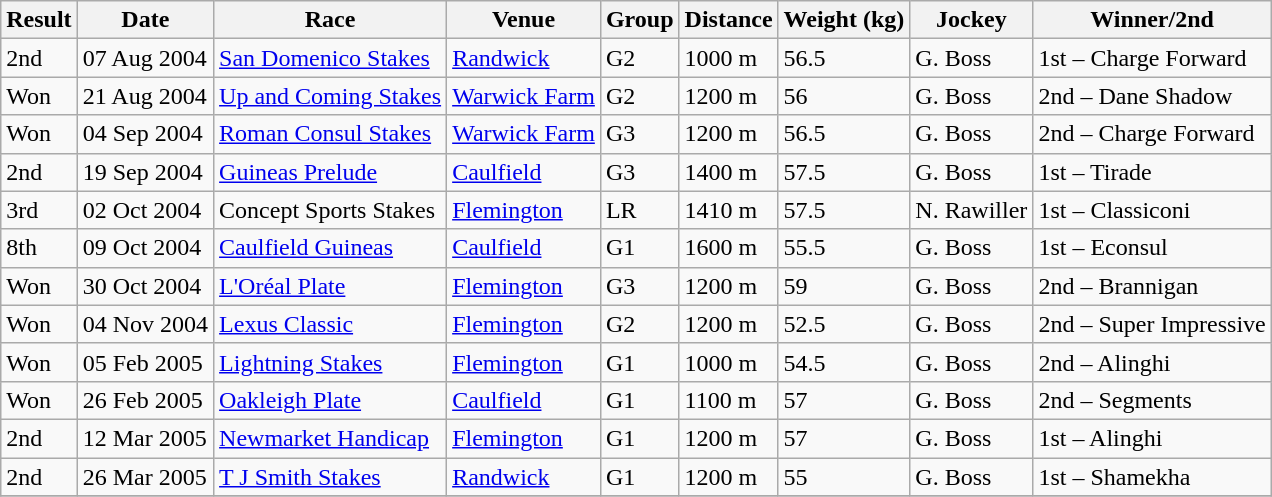<table class="wikitable">
<tr>
<th>Result</th>
<th>Date</th>
<th>Race</th>
<th>Venue</th>
<th>Group</th>
<th>Distance</th>
<th>Weight (kg)</th>
<th>Jockey</th>
<th>Winner/2nd</th>
</tr>
<tr>
<td>2nd</td>
<td>07 Aug 2004</td>
<td><a href='#'>San Domenico Stakes</a></td>
<td><a href='#'>Randwick</a></td>
<td>G2</td>
<td>1000 m</td>
<td>56.5</td>
<td>G. Boss</td>
<td>1st – Charge Forward</td>
</tr>
<tr>
<td>Won</td>
<td>21 Aug 2004</td>
<td><a href='#'>Up and Coming Stakes</a></td>
<td><a href='#'>Warwick Farm</a></td>
<td>G2</td>
<td>1200 m</td>
<td>56</td>
<td>G. Boss</td>
<td>2nd – Dane Shadow</td>
</tr>
<tr>
<td>Won</td>
<td>04 Sep 2004</td>
<td><a href='#'>Roman Consul Stakes</a></td>
<td><a href='#'>Warwick Farm</a></td>
<td>G3</td>
<td>1200 m</td>
<td>56.5</td>
<td>G. Boss</td>
<td>2nd – Charge Forward</td>
</tr>
<tr>
<td>2nd</td>
<td>19 Sep 2004</td>
<td><a href='#'>Guineas Prelude</a></td>
<td><a href='#'>Caulfield</a></td>
<td>G3</td>
<td>1400 m</td>
<td>57.5</td>
<td>G. Boss</td>
<td>1st – Tirade</td>
</tr>
<tr>
<td>3rd</td>
<td>02 Oct 2004</td>
<td>Concept Sports Stakes</td>
<td><a href='#'>Flemington</a></td>
<td>LR</td>
<td>1410 m</td>
<td>57.5</td>
<td>N. Rawiller</td>
<td>1st – Classiconi</td>
</tr>
<tr>
<td>8th</td>
<td>09 Oct 2004</td>
<td><a href='#'>Caulfield Guineas</a></td>
<td><a href='#'>Caulfield</a></td>
<td>G1</td>
<td>1600 m</td>
<td>55.5</td>
<td>G. Boss</td>
<td>1st – Econsul</td>
</tr>
<tr>
<td>Won</td>
<td>30 Oct 2004</td>
<td><a href='#'>L'Oréal Plate</a></td>
<td><a href='#'>Flemington</a></td>
<td>G3</td>
<td>1200 m</td>
<td>59</td>
<td>G. Boss</td>
<td>2nd – Brannigan</td>
</tr>
<tr>
<td>Won</td>
<td>04 Nov 2004</td>
<td><a href='#'>Lexus Classic</a></td>
<td><a href='#'>Flemington</a></td>
<td>G2</td>
<td>1200 m</td>
<td>52.5</td>
<td>G. Boss</td>
<td>2nd – Super Impressive</td>
</tr>
<tr>
<td>Won</td>
<td>05 Feb 2005</td>
<td><a href='#'>Lightning Stakes</a></td>
<td><a href='#'>Flemington</a></td>
<td>G1</td>
<td>1000 m</td>
<td>54.5</td>
<td>G. Boss</td>
<td>2nd – Alinghi</td>
</tr>
<tr>
<td>Won</td>
<td>26 Feb 2005</td>
<td><a href='#'>Oakleigh Plate</a></td>
<td><a href='#'>Caulfield</a></td>
<td>G1</td>
<td>1100 m</td>
<td>57</td>
<td>G. Boss</td>
<td>2nd – Segments</td>
</tr>
<tr>
<td>2nd</td>
<td>12 Mar 2005</td>
<td><a href='#'>Newmarket Handicap</a></td>
<td><a href='#'>Flemington</a></td>
<td>G1</td>
<td>1200 m</td>
<td>57</td>
<td>G. Boss</td>
<td>1st – Alinghi</td>
</tr>
<tr>
<td>2nd</td>
<td>26 Mar 2005</td>
<td><a href='#'>T J Smith Stakes</a></td>
<td><a href='#'>Randwick</a></td>
<td>G1</td>
<td>1200 m</td>
<td>55</td>
<td>G. Boss</td>
<td>1st – Shamekha</td>
</tr>
<tr>
</tr>
</table>
